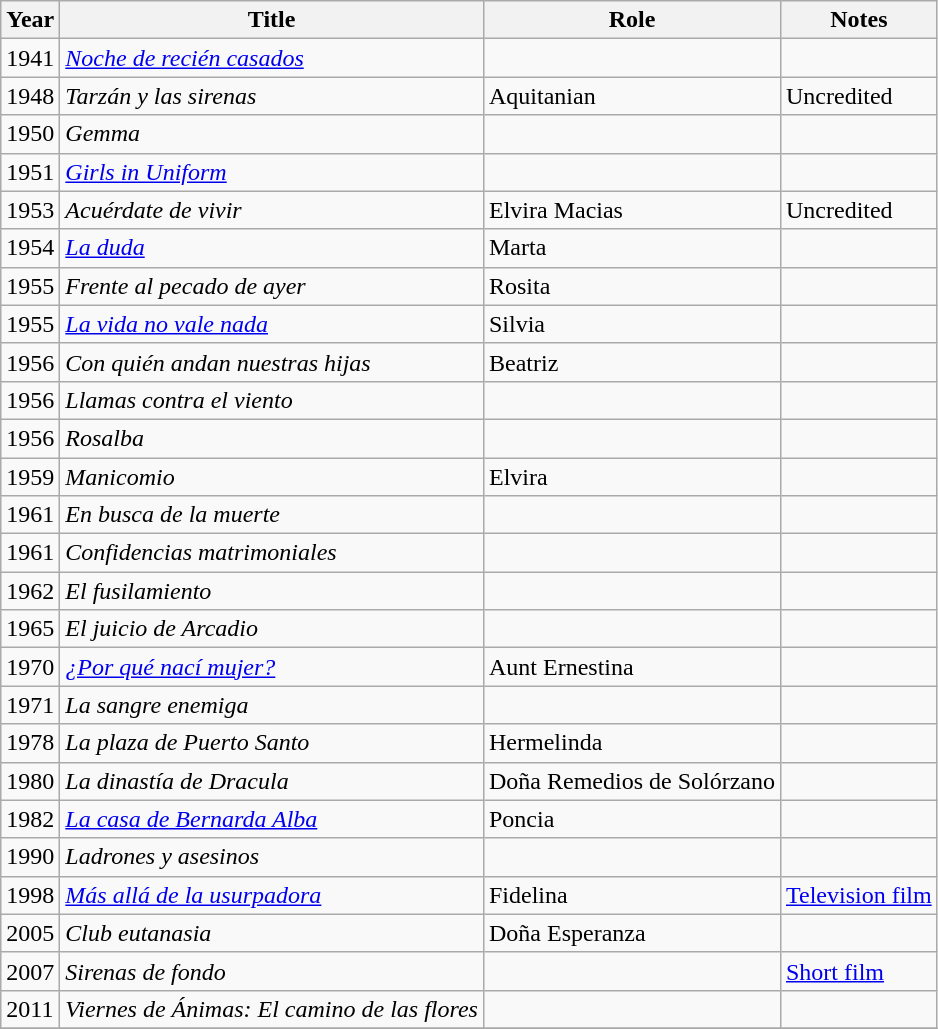<table class="wikitable sortable">
<tr>
<th>Year</th>
<th>Title</th>
<th>Role</th>
<th>Notes</th>
</tr>
<tr>
<td>1941</td>
<td><em><a href='#'>Noche de recién casados</a></em></td>
<td></td>
<td></td>
</tr>
<tr>
<td>1948</td>
<td><em>Tarzán y las sirenas</em></td>
<td>Aquitanian</td>
<td>Uncredited</td>
</tr>
<tr>
<td>1950</td>
<td><em>Gemma</em></td>
<td></td>
<td></td>
</tr>
<tr>
<td>1951</td>
<td><em><a href='#'>Girls in Uniform</a></em></td>
<td></td>
<td></td>
</tr>
<tr>
<td>1953</td>
<td><em>Acuérdate de vivir</em></td>
<td>Elvira Macias</td>
<td>Uncredited</td>
</tr>
<tr>
<td>1954</td>
<td><em><a href='#'>La duda</a></em></td>
<td>Marta</td>
<td></td>
</tr>
<tr>
<td>1955</td>
<td><em>Frente al pecado de ayer</em></td>
<td>Rosita</td>
<td></td>
</tr>
<tr>
<td>1955</td>
<td><em><a href='#'>La vida no vale nada</a></em></td>
<td>Silvia</td>
<td></td>
</tr>
<tr>
<td>1956</td>
<td><em>Con quién andan nuestras hijas</em></td>
<td>Beatriz</td>
<td></td>
</tr>
<tr>
<td>1956</td>
<td><em>Llamas contra el viento</em></td>
<td></td>
<td></td>
</tr>
<tr>
<td>1956</td>
<td><em>Rosalba</em></td>
<td></td>
<td></td>
</tr>
<tr>
<td>1959</td>
<td><em>Manicomio</em></td>
<td>Elvira</td>
<td></td>
</tr>
<tr>
<td>1961</td>
<td><em>En busca de la muerte</em></td>
<td></td>
<td></td>
</tr>
<tr>
<td>1961</td>
<td><em>Confidencias matrimoniales</em></td>
<td></td>
<td></td>
</tr>
<tr>
<td>1962</td>
<td><em>El fusilamiento</em></td>
<td></td>
<td></td>
</tr>
<tr>
<td>1965</td>
<td><em>El juicio de Arcadio</em></td>
<td></td>
<td></td>
</tr>
<tr>
<td>1970</td>
<td><em><a href='#'>¿Por qué nací mujer?</a></em></td>
<td>Aunt Ernestina</td>
<td></td>
</tr>
<tr>
<td>1971</td>
<td><em>La sangre enemiga</em></td>
<td></td>
<td></td>
</tr>
<tr>
<td>1978</td>
<td><em>La plaza de Puerto Santo</em></td>
<td>Hermelinda</td>
<td></td>
</tr>
<tr>
<td>1980</td>
<td><em>La dinastía de Dracula</em></td>
<td>Doña Remedios de Solórzano</td>
<td></td>
</tr>
<tr>
<td>1982</td>
<td><em><a href='#'>La casa de Bernarda Alba</a></em></td>
<td>Poncia</td>
<td></td>
</tr>
<tr>
<td>1990</td>
<td><em>Ladrones y asesinos</em></td>
<td></td>
<td></td>
</tr>
<tr>
<td>1998</td>
<td><em><a href='#'>Más allá de la usurpadora</a></em></td>
<td>Fidelina</td>
<td><a href='#'>Television film</a></td>
</tr>
<tr>
<td>2005</td>
<td><em>Club eutanasia</em></td>
<td>Doña Esperanza</td>
<td></td>
</tr>
<tr>
<td>2007</td>
<td><em>Sirenas de fondo</em></td>
<td></td>
<td><a href='#'>Short film</a></td>
</tr>
<tr>
<td>2011</td>
<td><em>Viernes de Ánimas: El camino de las flores</em></td>
<td></td>
<td></td>
</tr>
<tr>
</tr>
</table>
